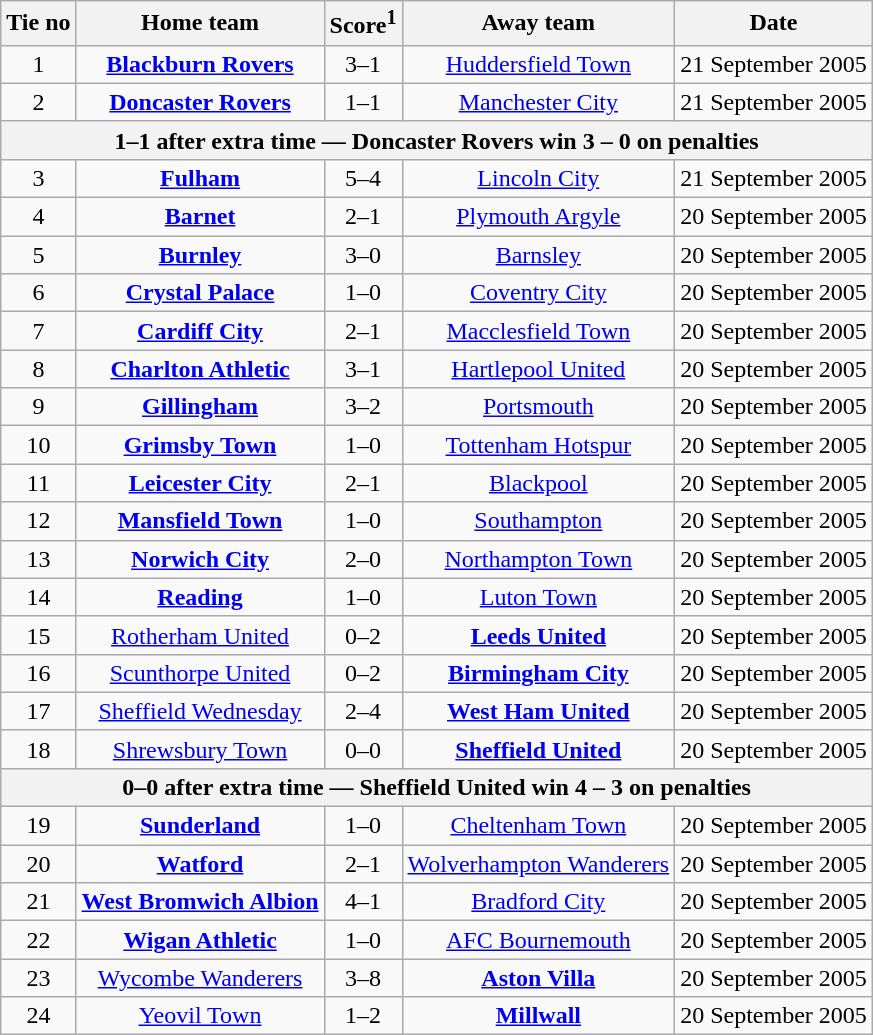<table class="wikitable" style="text-align: center">
<tr>
<th>Tie no</th>
<th>Home team</th>
<th>Score<sup>1</sup></th>
<th>Away team</th>
<th>Date</th>
</tr>
<tr>
<td>1</td>
<td><strong><a href='#'>Blackburn Rovers</a></strong></td>
<td>3–1</td>
<td><a href='#'>Huddersfield Town</a></td>
<td>21 September 2005</td>
</tr>
<tr>
<td>2</td>
<td><strong><a href='#'>Doncaster Rovers</a></strong></td>
<td>1–1</td>
<td><a href='#'>Manchester City</a></td>
<td>21 September 2005</td>
</tr>
<tr>
<th colspan="5">1–1 after extra time — Doncaster Rovers win 3 – 0 on penalties</th>
</tr>
<tr>
<td>3</td>
<td><strong><a href='#'>Fulham</a></strong></td>
<td>5–4</td>
<td><a href='#'>Lincoln City</a></td>
<td>21 September 2005</td>
</tr>
<tr>
<td>4</td>
<td><strong><a href='#'>Barnet</a></strong></td>
<td>2–1</td>
<td><a href='#'>Plymouth Argyle</a></td>
<td>20 September 2005</td>
</tr>
<tr>
<td>5</td>
<td><strong><a href='#'>Burnley</a></strong></td>
<td>3–0</td>
<td><a href='#'>Barnsley</a></td>
<td>20 September 2005</td>
</tr>
<tr>
<td>6</td>
<td><strong><a href='#'>Crystal Palace</a></strong></td>
<td>1–0</td>
<td><a href='#'>Coventry City</a></td>
<td>20 September 2005</td>
</tr>
<tr>
<td>7</td>
<td><strong><a href='#'>Cardiff City</a></strong></td>
<td>2–1</td>
<td><a href='#'>Macclesfield Town</a></td>
<td>20 September 2005</td>
</tr>
<tr>
<td>8</td>
<td><strong><a href='#'>Charlton Athletic</a></strong></td>
<td>3–1</td>
<td><a href='#'>Hartlepool United</a></td>
<td>20 September 2005</td>
</tr>
<tr>
<td>9</td>
<td><strong><a href='#'>Gillingham</a></strong></td>
<td>3–2</td>
<td><a href='#'>Portsmouth</a></td>
<td>20 September 2005</td>
</tr>
<tr>
<td>10</td>
<td><strong><a href='#'>Grimsby Town</a></strong></td>
<td>1–0</td>
<td><a href='#'>Tottenham Hotspur</a></td>
<td>20 September 2005</td>
</tr>
<tr>
<td>11</td>
<td><strong><a href='#'>Leicester City</a></strong></td>
<td>2–1</td>
<td><a href='#'>Blackpool</a></td>
<td>20 September 2005</td>
</tr>
<tr>
<td>12</td>
<td><strong><a href='#'>Mansfield Town</a></strong></td>
<td>1–0</td>
<td><a href='#'>Southampton</a></td>
<td>20 September 2005</td>
</tr>
<tr>
<td>13</td>
<td><strong><a href='#'>Norwich City</a></strong></td>
<td>2–0</td>
<td><a href='#'>Northampton Town</a></td>
<td>20 September 2005</td>
</tr>
<tr>
<td>14</td>
<td><strong><a href='#'>Reading</a></strong></td>
<td>1–0</td>
<td><a href='#'>Luton Town</a></td>
<td>20 September 2005</td>
</tr>
<tr>
<td>15</td>
<td><a href='#'>Rotherham United</a></td>
<td>0–2</td>
<td><strong><a href='#'>Leeds United</a></strong></td>
<td>20 September 2005</td>
</tr>
<tr>
<td>16</td>
<td><a href='#'>Scunthorpe United</a></td>
<td>0–2</td>
<td><strong><a href='#'>Birmingham City</a></strong></td>
<td>20 September 2005</td>
</tr>
<tr>
<td>17</td>
<td><a href='#'>Sheffield Wednesday</a></td>
<td>2–4</td>
<td><strong><a href='#'>West Ham United</a></strong></td>
<td>20 September 2005</td>
</tr>
<tr>
<td>18</td>
<td><a href='#'>Shrewsbury Town</a></td>
<td>0–0</td>
<td><strong><a href='#'>Sheffield United</a></strong></td>
<td>20 September 2005</td>
</tr>
<tr>
<th colspan="5">0–0 after extra time — Sheffield United win 4 – 3 on penalties</th>
</tr>
<tr>
<td>19</td>
<td><strong><a href='#'>Sunderland</a></strong></td>
<td>1–0</td>
<td><a href='#'>Cheltenham Town</a></td>
<td>20 September 2005</td>
</tr>
<tr>
<td>20</td>
<td><strong><a href='#'>Watford</a></strong></td>
<td>2–1</td>
<td><a href='#'>Wolverhampton Wanderers</a></td>
<td>20 September 2005</td>
</tr>
<tr>
<td>21</td>
<td><strong><a href='#'>West Bromwich Albion</a></strong></td>
<td>4–1</td>
<td><a href='#'>Bradford City</a></td>
<td>20 September 2005</td>
</tr>
<tr>
<td>22</td>
<td><strong><a href='#'>Wigan Athletic</a></strong></td>
<td>1–0</td>
<td><a href='#'>AFC Bournemouth</a></td>
<td>20 September 2005</td>
</tr>
<tr>
<td>23</td>
<td><a href='#'>Wycombe Wanderers</a></td>
<td>3–8</td>
<td><strong><a href='#'>Aston Villa</a></strong></td>
<td>20 September 2005</td>
</tr>
<tr>
<td>24</td>
<td><a href='#'>Yeovil Town</a></td>
<td>1–2</td>
<td><strong><a href='#'>Millwall</a></strong></td>
<td>20 September 2005</td>
</tr>
</table>
